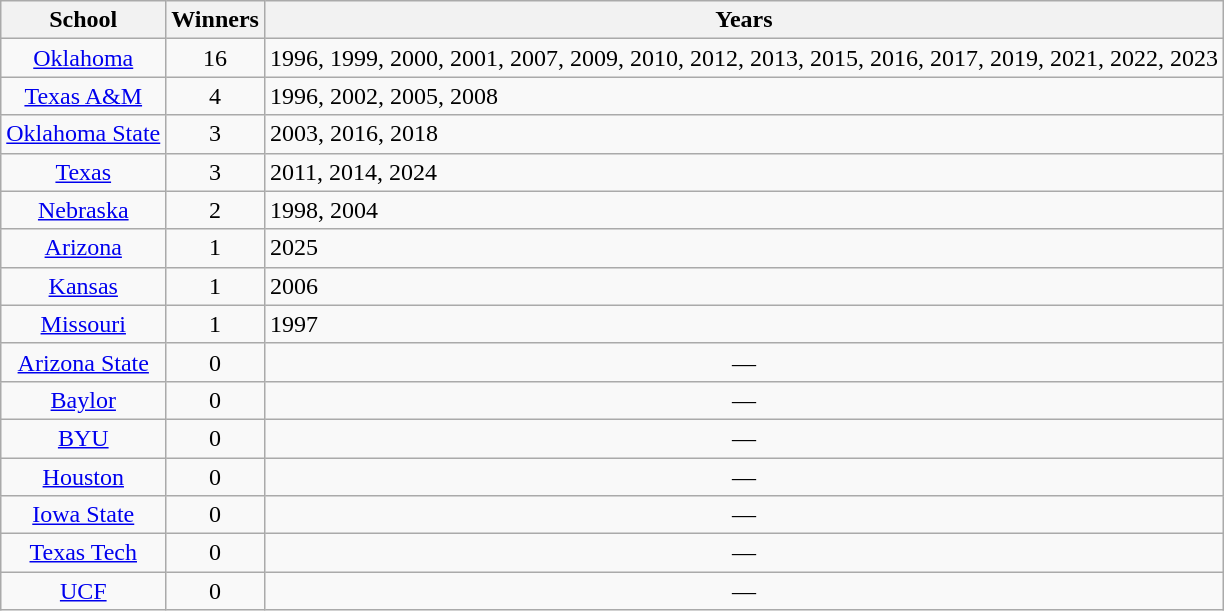<table class="wikitable">
<tr>
<th>School</th>
<th>Winners</th>
<th>Years</th>
</tr>
<tr style="text-align:center;">
<td><a href='#'>Oklahoma</a></td>
<td>16</td>
<td style="text-align:left;">1996, 1999, 2000, 2001, 2007, 2009, 2010, 2012, 2013, 2015, 2016, 2017, 2019, 2021, 2022, 2023</td>
</tr>
<tr align=center>
<td><a href='#'>Texas A&M</a></td>
<td>4</td>
<td style="text-align:left;">1996, 2002, 2005, 2008</td>
</tr>
<tr style="text-align:center;">
<td><a href='#'>Oklahoma State</a></td>
<td>3</td>
<td style="text-align:left;">2003, 2016, 2018</td>
</tr>
<tr align=center>
<td><a href='#'>Texas</a></td>
<td>3</td>
<td style="text-align:left;">2011, 2014, 2024</td>
</tr>
<tr style="text-align:center;">
<td><a href='#'>Nebraska</a></td>
<td>2</td>
<td style="text-align:left;">1998, 2004</td>
</tr>
<tr align=center>
<td><a href='#'>Arizona</a></td>
<td>1</td>
<td style="text-align:left;">2025</td>
</tr>
<tr style="text-align:center;">
<td><a href='#'>Kansas</a></td>
<td>1</td>
<td style="text-align:left;">2006</td>
</tr>
<tr align=center>
<td><a href='#'>Missouri</a></td>
<td>1</td>
<td style="text-align:left;">1997</td>
</tr>
<tr align=center>
<td><a href='#'>Arizona State</a></td>
<td>0</td>
<td>—</td>
</tr>
<tr align=center>
<td><a href='#'>Baylor</a></td>
<td>0</td>
<td>—</td>
</tr>
<tr align=center>
<td><a href='#'>BYU</a></td>
<td>0</td>
<td>—</td>
</tr>
<tr align=center>
<td><a href='#'>Houston</a></td>
<td>0</td>
<td>—</td>
</tr>
<tr align=center>
<td><a href='#'>Iowa State</a></td>
<td>0</td>
<td>—</td>
</tr>
<tr align=center>
<td><a href='#'>Texas Tech</a></td>
<td>0</td>
<td>—</td>
</tr>
<tr align=center>
<td><a href='#'>UCF</a></td>
<td>0</td>
<td>—</td>
</tr>
</table>
